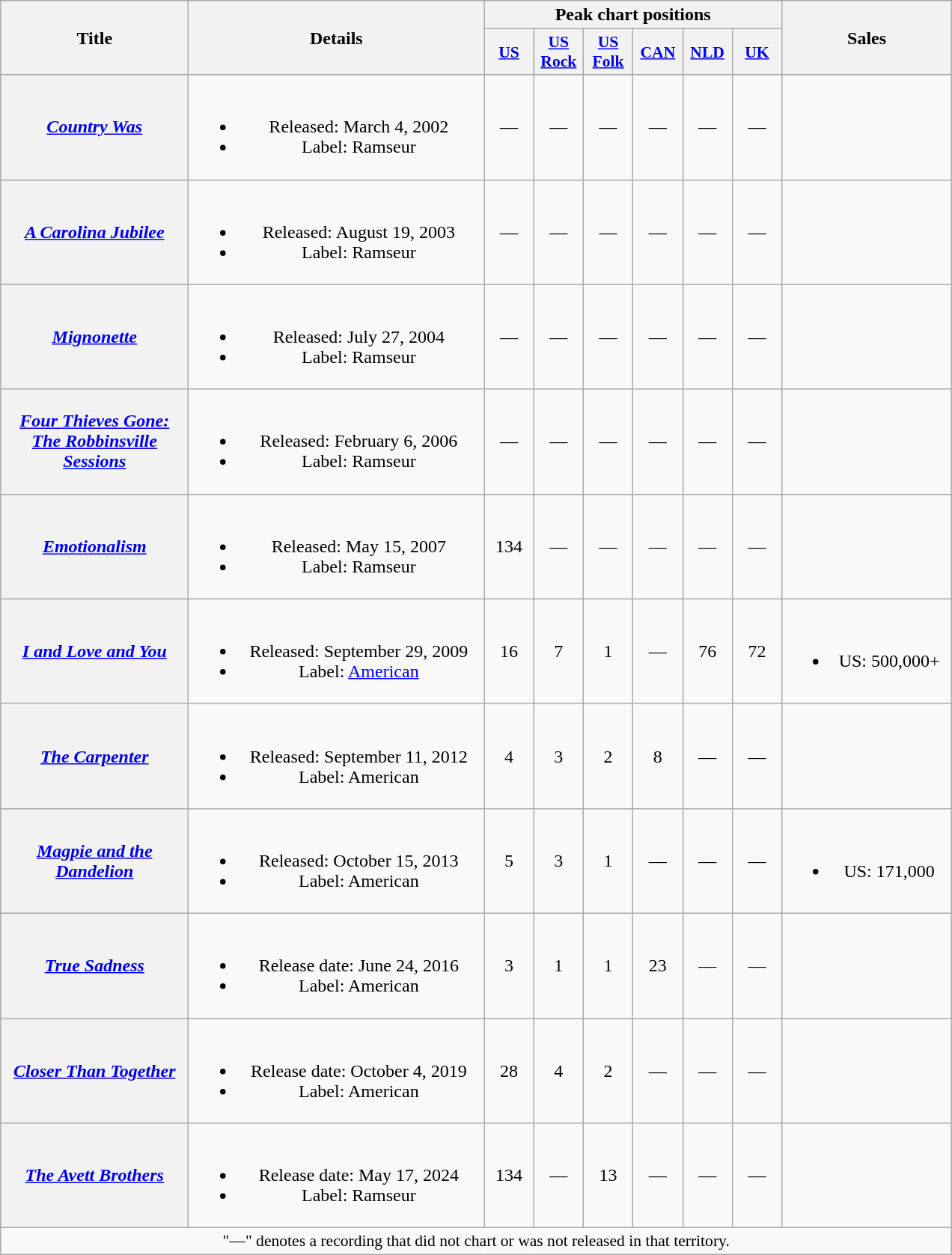<table class="wikitable plainrowheaders" style="text-align:center;">
<tr>
<th rowspan="2" style="width:10em;">Title</th>
<th rowspan="2" style="width:16em;">Details</th>
<th colspan="6">Peak chart positions</th>
<th rowspan="2" style="width:9em;">Sales</th>
</tr>
<tr>
<th style="width:2.6em; font-size:90%;"><a href='#'>US</a><br></th>
<th style="width:2.6em; font-size:90%;"><a href='#'>US<br>Rock</a><br></th>
<th style="width:2.6em; font-size:90%;"><a href='#'>US<br>Folk</a><br></th>
<th style="width:2.6em; font-size:90%;"><a href='#'>CAN</a><br></th>
<th style="width:2.6em; font-size:90%;"><a href='#'>NLD</a> <br></th>
<th style="width:2.6em; font-size:90%;"><a href='#'>UK</a><br></th>
</tr>
<tr>
<th scope="row"><em><a href='#'>Country Was</a></em></th>
<td><br><ul><li>Released: March 4, 2002</li><li>Label: Ramseur</li></ul></td>
<td>—</td>
<td>—</td>
<td>—</td>
<td>—</td>
<td>—</td>
<td>—</td>
<td></td>
</tr>
<tr>
<th scope="row"><em><a href='#'>A Carolina Jubilee</a></em></th>
<td><br><ul><li>Released: August 19, 2003</li><li>Label: Ramseur</li></ul></td>
<td>—</td>
<td>—</td>
<td>—</td>
<td>—</td>
<td>—</td>
<td>—</td>
<td></td>
</tr>
<tr>
<th scope="row"><em><a href='#'>Mignonette</a></em></th>
<td><br><ul><li>Released: July 27, 2004</li><li>Label: Ramseur</li></ul></td>
<td>—</td>
<td>—</td>
<td>—</td>
<td>—</td>
<td>—</td>
<td>—</td>
<td></td>
</tr>
<tr>
<th scope="row"><em><a href='#'>Four Thieves Gone: The Robbinsville Sessions</a></em></th>
<td><br><ul><li>Released: February 6, 2006</li><li>Label: Ramseur</li></ul></td>
<td>—</td>
<td>—</td>
<td>—</td>
<td>—</td>
<td>—</td>
<td>—</td>
<td></td>
</tr>
<tr>
<th scope="row"><em><a href='#'>Emotionalism</a></em></th>
<td><br><ul><li>Released: May 15, 2007</li><li>Label: Ramseur</li></ul></td>
<td>134</td>
<td>—</td>
<td>—</td>
<td>—</td>
<td>—</td>
<td>—</td>
<td></td>
</tr>
<tr>
<th scope="row"><em><a href='#'>I and Love and You</a></em></th>
<td><br><ul><li>Released: September 29, 2009</li><li>Label: <a href='#'>American</a></li></ul></td>
<td>16</td>
<td>7</td>
<td>1</td>
<td>—</td>
<td>76</td>
<td>72</td>
<td><br><ul><li>US: 500,000+</li></ul></td>
</tr>
<tr>
<th scope="row"><em><a href='#'>The Carpenter</a></em></th>
<td><br><ul><li>Released: September 11, 2012</li><li>Label: American</li></ul></td>
<td>4</td>
<td>3</td>
<td>2</td>
<td>8</td>
<td>—</td>
<td>—</td>
<td></td>
</tr>
<tr>
<th scope="row"><em><a href='#'>Magpie and the Dandelion</a></em></th>
<td><br><ul><li>Released: October 15, 2013</li><li>Label: American</li></ul></td>
<td>5</td>
<td>3</td>
<td>1</td>
<td>—</td>
<td>—</td>
<td>—</td>
<td><br><ul><li>US: 171,000</li></ul></td>
</tr>
<tr>
<th scope="row"><em><a href='#'>True Sadness</a></em></th>
<td><br><ul><li>Release date: June 24, 2016</li><li>Label: American</li></ul></td>
<td>3</td>
<td>1</td>
<td>1</td>
<td>23</td>
<td>—</td>
<td>—</td>
<td></td>
</tr>
<tr>
<th scope="row"><em><a href='#'>Closer Than Together</a></em></th>
<td><br><ul><li>Release date: October 4, 2019</li><li>Label: American</li></ul></td>
<td>28</td>
<td>4</td>
<td>2</td>
<td>—</td>
<td>—</td>
<td>—</td>
<td></td>
</tr>
<tr>
<th scope="row"><em><a href='#'>The Avett Brothers</a></em></th>
<td><br><ul><li>Release date: May 17, 2024</li><li>Label: Ramseur</li></ul></td>
<td>134</td>
<td>—</td>
<td>13</td>
<td>—</td>
<td>—</td>
<td>—</td>
<td></td>
</tr>
<tr>
<td colspan="9" style="font-size:90%">"—" denotes a recording that did not chart or was not released in that territory.</td>
</tr>
</table>
